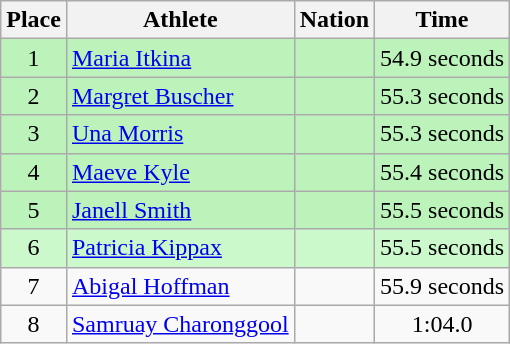<table class=wikitable>
<tr>
<th>Place</th>
<th>Athlete</th>
<th>Nation</th>
<th>Time</th>
</tr>
<tr align=center bgcolor=bbf3bb>
<td>1</td>
<td align=left><a href='#'>Maria Itkina</a></td>
<td align=left></td>
<td>54.9 seconds</td>
</tr>
<tr align=center bgcolor=bbf3bb>
<td>2</td>
<td align=left><a href='#'>Margret Buscher</a></td>
<td align=left></td>
<td>55.3 seconds</td>
</tr>
<tr align=center bgcolor=bbf3bb>
<td>3</td>
<td align=left><a href='#'>Una Morris</a></td>
<td align=left></td>
<td>55.3 seconds</td>
</tr>
<tr align=center bgcolor=bbf3bb>
<td>4</td>
<td align=left><a href='#'>Maeve Kyle</a></td>
<td align=left></td>
<td>55.4 seconds</td>
</tr>
<tr align=center bgcolor=bbf3bb>
<td>5</td>
<td align=left><a href='#'>Janell Smith</a></td>
<td align=left></td>
<td>55.5 seconds</td>
</tr>
<tr align=center bgcolor=ccf9cc>
<td>6</td>
<td align=left><a href='#'>Patricia Kippax</a></td>
<td align=left></td>
<td>55.5 seconds</td>
</tr>
<tr align=center>
<td>7</td>
<td align=left><a href='#'>Abigal Hoffman</a></td>
<td align=left></td>
<td>55.9 seconds</td>
</tr>
<tr align=center>
<td>8</td>
<td align=left><a href='#'>Samruay Charonggool</a></td>
<td align=left></td>
<td>1:04.0</td>
</tr>
</table>
